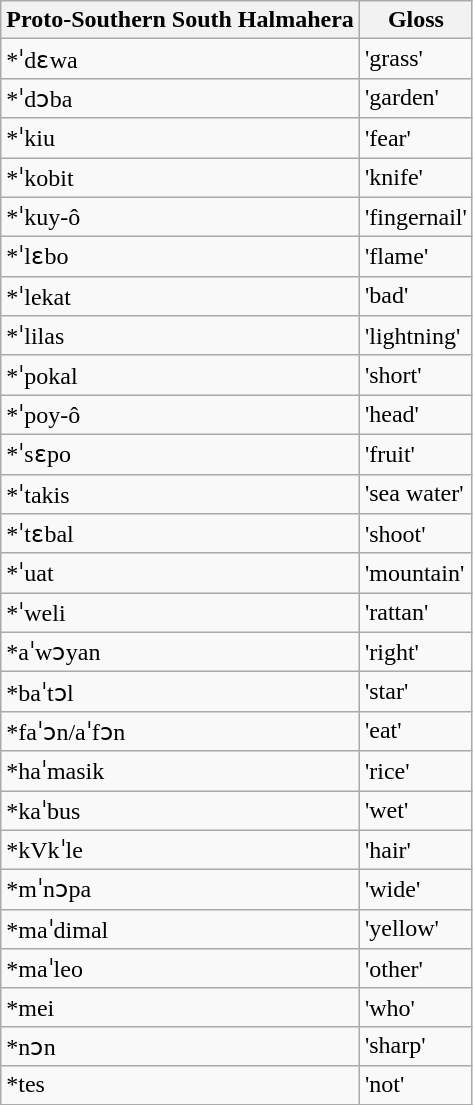<table class=wikitable>
<tr>
<th>Proto-Southern South Halmahera</th>
<th>Gloss</th>
</tr>
<tr>
<td>*ˈdɛwa</td>
<td>'grass'</td>
</tr>
<tr>
<td>*ˈdɔba</td>
<td>'garden'</td>
</tr>
<tr>
<td>*ˈkiu</td>
<td>'fear'</td>
</tr>
<tr>
<td>*ˈkobit</td>
<td>'knife'</td>
</tr>
<tr>
<td>*ˈkuy-ô</td>
<td>'fingernail'</td>
</tr>
<tr>
<td>*ˈlɛbo</td>
<td>'flame'</td>
</tr>
<tr>
<td>*ˈlekat</td>
<td>'bad'</td>
</tr>
<tr>
<td>*ˈlilas</td>
<td>'lightning'</td>
</tr>
<tr>
<td>*ˈpokal</td>
<td>'short'</td>
</tr>
<tr>
<td>*ˈpoy-ô</td>
<td>'head'</td>
</tr>
<tr>
<td>*ˈsɛpo</td>
<td>'fruit'</td>
</tr>
<tr>
<td>*ˈtakis</td>
<td>'sea water'</td>
</tr>
<tr>
<td>*ˈtɛbal</td>
<td>'shoot'</td>
</tr>
<tr>
<td>*ˈuat</td>
<td>'mountain'</td>
</tr>
<tr>
<td>*ˈweli</td>
<td>'rattan'</td>
</tr>
<tr>
<td>*aˈwɔyan</td>
<td>'right'</td>
</tr>
<tr>
<td>*baˈtɔl</td>
<td>'star'</td>
</tr>
<tr>
<td>*faˈɔn/aˈfɔn</td>
<td>'eat'</td>
</tr>
<tr>
<td>*haˈmasik</td>
<td>'rice'</td>
</tr>
<tr>
<td>*kaˈbus</td>
<td>'wet'</td>
</tr>
<tr>
<td>*kVkˈle</td>
<td>'hair'</td>
</tr>
<tr>
<td>*mˈnɔpa</td>
<td>'wide'</td>
</tr>
<tr>
<td>*maˈdimal</td>
<td>'yellow'</td>
</tr>
<tr>
<td>*maˈleo</td>
<td>'other'</td>
</tr>
<tr>
<td>*mei</td>
<td>'who'</td>
</tr>
<tr>
<td>*nɔn</td>
<td>'sharp'</td>
</tr>
<tr>
<td>*tes</td>
<td>'not'</td>
</tr>
</table>
